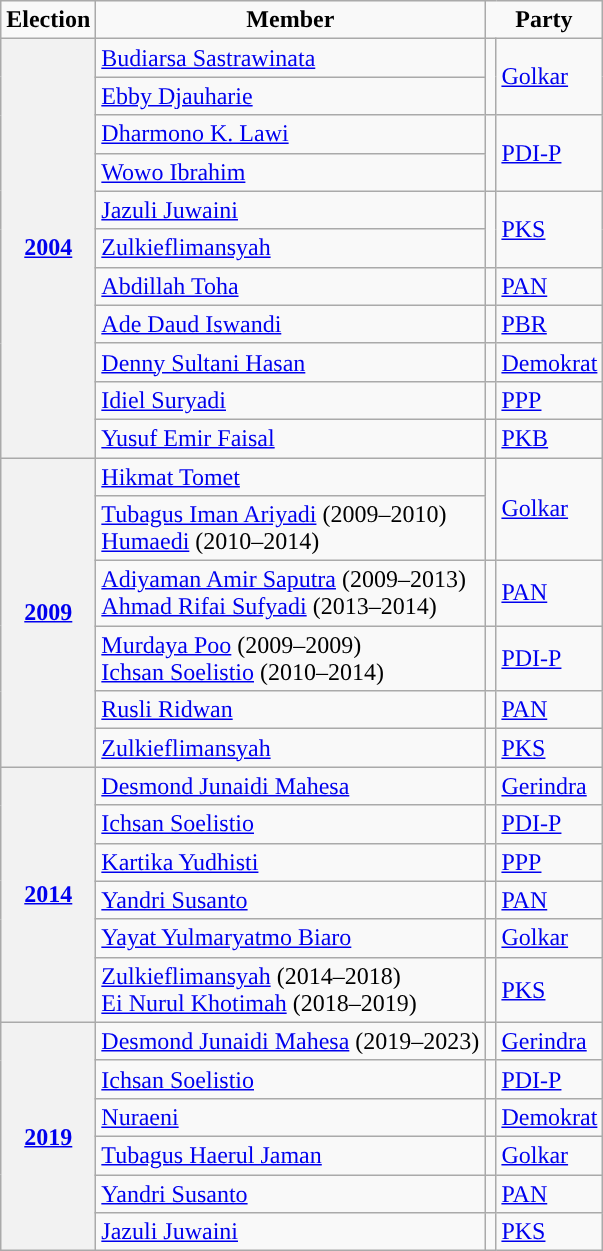<table class="wikitable" align="center">
<tr>
<td align="center"><strong>Election</strong></td>
<td align="center"><strong>Member</strong></td>
<td colspan="2" align="center"><strong>Party</strong></td>
</tr>
<tr>
<th rowspan="11"><a href='#'>2004</a></th>
<td><a href='#'>Budiarsa Sastrawinata</a></td>
<td rowspan="2" style="background-color: "></td>
<td rowspan="2"><a href='#'>Golkar</a></td>
</tr>
<tr>
<td><a href='#'>Ebby Djauharie</a></td>
</tr>
<tr>
<td><a href='#'>Dharmono K. Lawi</a></td>
<td rowspan="2" style="background-color: "></td>
<td rowspan="2"><a href='#'>PDI-P</a></td>
</tr>
<tr>
<td><a href='#'>Wowo Ibrahim</a></td>
</tr>
<tr>
<td><a href='#'>Jazuli Juwaini</a></td>
<td rowspan="2" style="background-color: "></td>
<td rowspan="2"><a href='#'>PKS</a></td>
</tr>
<tr>
<td><a href='#'>Zulkieflimansyah</a></td>
</tr>
<tr>
<td><a href='#'>Abdillah Toha</a></td>
<td style="background-color: "></td>
<td><a href='#'>PAN</a></td>
</tr>
<tr>
<td><a href='#'>Ade Daud Iswandi</a></td>
<td style="background-color: "></td>
<td><a href='#'>PBR</a></td>
</tr>
<tr>
<td><a href='#'>Denny Sultani Hasan</a></td>
<td style="background-color: "></td>
<td><a href='#'>Demokrat</a></td>
</tr>
<tr>
<td><a href='#'>Idiel Suryadi</a></td>
<td style="background-color: "></td>
<td><a href='#'>PPP</a></td>
</tr>
<tr>
<td><a href='#'>Yusuf Emir Faisal</a></td>
<td style="background-color: "></td>
<td><a href='#'>PKB</a></td>
</tr>
<tr>
<th rowspan="6"><a href='#'>2009</a></th>
<td><a href='#'>Hikmat Tomet</a></td>
<td rowspan="2" style="background-color: "></td>
<td rowspan="2"><a href='#'>Golkar</a></td>
</tr>
<tr>
<td><a href='#'>Tubagus Iman Ariyadi</a> (2009–2010)<br><a href='#'>Humaedi</a> (2010–2014)</td>
</tr>
<tr>
<td><a href='#'>Adiyaman Amir Saputra</a> (2009–2013)<br><a href='#'>Ahmad Rifai Sufyadi</a> (2013–2014)</td>
<td style="background-color: "></td>
<td><a href='#'>PAN</a></td>
</tr>
<tr>
<td><a href='#'>Murdaya Poo</a> (2009–2009)<br><a href='#'>Ichsan Soelistio</a> (2010–2014)</td>
<td style="background-color: "></td>
<td><a href='#'>PDI-P</a></td>
</tr>
<tr>
<td><a href='#'>Rusli Ridwan</a></td>
<td style="background-color: "></td>
<td><a href='#'>PAN</a></td>
</tr>
<tr>
<td><a href='#'>Zulkieflimansyah</a></td>
<td style="background-color: "></td>
<td><a href='#'>PKS</a></td>
</tr>
<tr>
<th rowspan="6"><a href='#'>2014</a></th>
<td><a href='#'>Desmond Junaidi Mahesa</a></td>
<td style="background-color: "></td>
<td><a href='#'>Gerindra</a></td>
</tr>
<tr>
<td><a href='#'>Ichsan Soelistio</a></td>
<td style="background-color: "></td>
<td><a href='#'>PDI-P</a></td>
</tr>
<tr>
<td><a href='#'>Kartika Yudhisti</a></td>
<td style="background-color: "></td>
<td><a href='#'>PPP</a></td>
</tr>
<tr>
<td><a href='#'>Yandri Susanto</a></td>
<td style="background-color: "></td>
<td><a href='#'>PAN</a></td>
</tr>
<tr>
<td><a href='#'>Yayat Yulmaryatmo Biaro</a></td>
<td style="background-color: "></td>
<td><a href='#'>Golkar</a></td>
</tr>
<tr>
<td><a href='#'>Zulkieflimansyah</a> (2014–2018)<br><a href='#'>Ei Nurul Khotimah</a> (2018–2019)</td>
<td style="background-color: "></td>
<td><a href='#'>PKS</a></td>
</tr>
<tr>
<th rowspan="6"><a href='#'>2019</a></th>
<td><a href='#'>Desmond Junaidi Mahesa</a> (2019–2023)</td>
<td style="background-color: "></td>
<td><a href='#'>Gerindra</a></td>
</tr>
<tr>
<td><a href='#'>Ichsan Soelistio</a></td>
<td style="background-color: "></td>
<td><a href='#'>PDI-P</a></td>
</tr>
<tr>
<td><a href='#'>Nuraeni</a></td>
<td style="background-color: "></td>
<td><a href='#'>Demokrat</a></td>
</tr>
<tr>
<td><a href='#'>Tubagus Haerul Jaman</a></td>
<td style="background-color: "></td>
<td><a href='#'>Golkar</a></td>
</tr>
<tr>
<td><a href='#'>Yandri Susanto</a></td>
<td style="background-color: "></td>
<td><a href='#'>PAN</a></td>
</tr>
<tr>
<td><a href='#'>Jazuli Juwaini</a></td>
<td style="background-color: "></td>
<td><a href='#'>PKS</a></td>
</tr>
</table>
